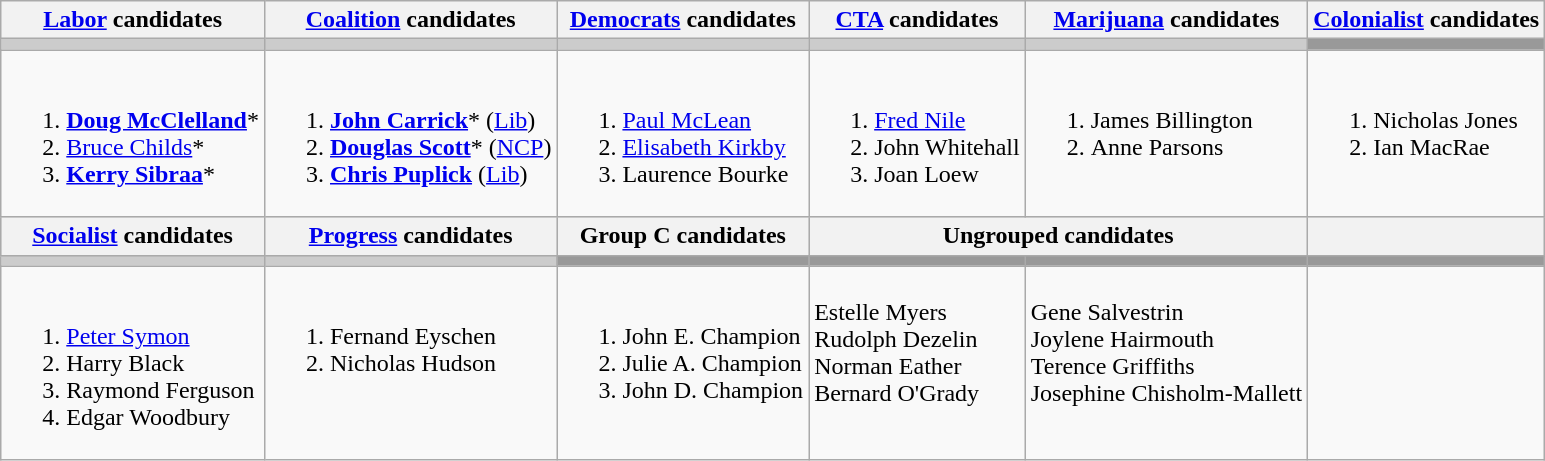<table class="wikitable">
<tr>
<th><a href='#'>Labor</a> candidates</th>
<th><a href='#'>Coalition</a> candidates</th>
<th><a href='#'>Democrats</a> candidates</th>
<th><a href='#'>CTA</a> candidates</th>
<th><a href='#'>Marijuana</a> candidates</th>
<th><a href='#'>Colonialist</a> candidates</th>
</tr>
<tr bgcolor="#cccccc">
<td></td>
<td></td>
<td></td>
<td></td>
<td></td>
<td bgcolor="#999999"></td>
</tr>
<tr>
<td><br><ol><li><strong><a href='#'>Doug McClelland</a></strong>*</li><li><a href='#'>Bruce Childs</a>*</li><li><strong><a href='#'>Kerry Sibraa</a></strong>*</li></ol></td>
<td><br><ol><li><strong><a href='#'>John Carrick</a></strong>* (<a href='#'>Lib</a>)</li><li><strong><a href='#'>Douglas Scott</a></strong>* (<a href='#'>NCP</a>)</li><li><strong><a href='#'>Chris Puplick</a></strong> (<a href='#'>Lib</a>)</li></ol></td>
<td valign=top><br><ol><li><a href='#'>Paul McLean</a></li><li><a href='#'>Elisabeth Kirkby</a></li><li>Laurence Bourke</li></ol></td>
<td valign=top><br><ol><li><a href='#'>Fred Nile</a></li><li>John Whitehall</li><li>Joan Loew</li></ol></td>
<td valign=top><br><ol><li>James Billington</li><li>Anne Parsons</li></ol></td>
<td valign=top><br><ol><li>Nicholas Jones</li><li>Ian MacRae</li></ol></td>
</tr>
<tr bgcolor="#cccccc">
<th><a href='#'>Socialist</a> candidates</th>
<th><a href='#'>Progress</a> candidates</th>
<th>Group C candidates</th>
<th colspan="2">Ungrouped candidates</th>
<th></th>
</tr>
<tr bgcolor="#cccccc">
<td></td>
<td></td>
<td bgcolor="#999999"></td>
<td bgcolor="#999999"></td>
<td bgcolor="#999999"></td>
<td bgcolor="#999999"></td>
</tr>
<tr>
<td valign=top><br><ol><li><a href='#'>Peter Symon</a></li><li>Harry Black</li><li>Raymond Ferguson</li><li>Edgar Woodbury</li></ol></td>
<td valign=top><br><ol><li>Fernand Eyschen</li><li>Nicholas Hudson</li></ol></td>
<td valign=top><br><ol><li>John E. Champion</li><li>Julie A. Champion</li><li>John D. Champion</li></ol></td>
<td valign=top><br>Estelle Myers<br>
Rudolph Dezelin<br>
Norman Eather<br>
Bernard O'Grady</td>
<td valign=top><br>Gene Salvestrin<br>
Joylene Hairmouth<br>
Terence Griffiths<br>
Josephine Chisholm-Mallett</td>
<td valign=top></td>
</tr>
</table>
